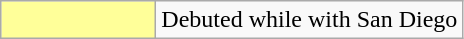<table class="wikitable">
<tr>
<td style="background-color:#FFFF99; border:1px solid #aaaaaa; width:6em"></td>
<td>Debuted while with San Diego</td>
</tr>
</table>
